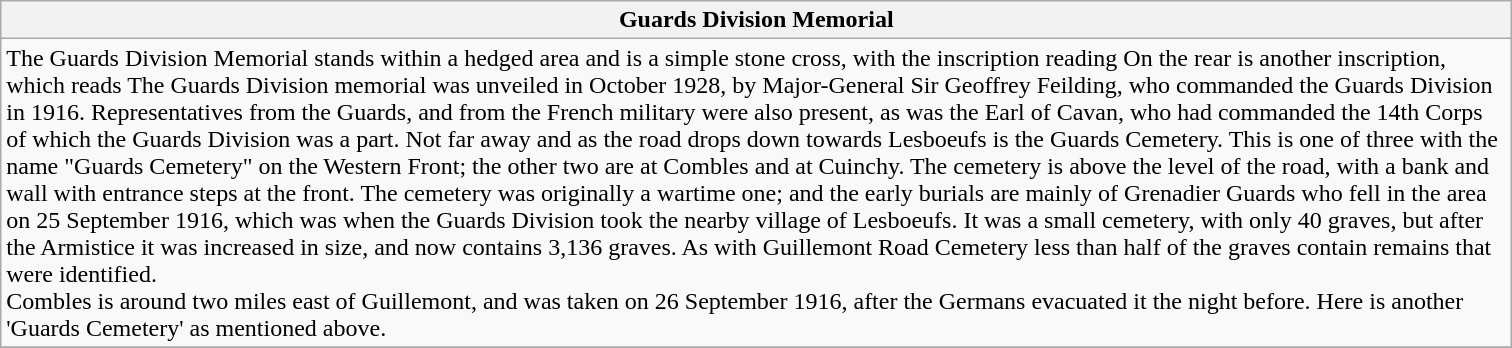<table class="wikitable sortable">
<tr>
<th scope="col" style="width:1000px;">Guards Division Memorial</th>
</tr>
<tr>
<td>The Guards Division Memorial stands within a hedged area and is a simple stone cross, with the inscription reading On the rear is another inscription, which reads The Guards Division memorial was unveiled in October 1928, by Major-General Sir Geoffrey Feilding, who commanded the Guards Division in 1916.   Representatives from the Guards, and from the French military were also present, as was the Earl of Cavan, who had commanded the 14th Corps of which the Guards Division was a part. Not far away and as the road drops down towards Lesboeufs is the Guards Cemetery. This is one of three with the name "Guards Cemetery" on the Western Front; the other two are at Combles and at Cuinchy. The cemetery is above the level of the road, with a bank and wall with entrance steps at the front.  The cemetery was originally a wartime one; and the early burials are mainly of Grenadier Guards who fell in the area on 25 September 1916, which was when the Guards Division took the nearby village of Lesboeufs. It was a small cemetery, with only 40 graves, but after the Armistice it was increased in size, and now contains 3,136 graves.   As with Guillemont Road Cemetery  less than half of the graves contain remains that were identified.<br>Combles is around two miles east of Guillemont, and was taken on 26 September 1916, after the Germans evacuated it the night before. Here is another 'Guards Cemetery' as mentioned above.<br></td>
</tr>
<tr>
</tr>
</table>
